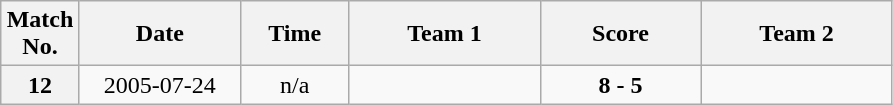<table class="wikitable">
<tr>
<th width="45">Match No.</th>
<th width="100">Date</th>
<th width="65">Time</th>
<th width="120">Team 1</th>
<th width="100">Score</th>
<th width="120">Team 2</th>
</tr>
<tr>
<th align="center">12</th>
<td align="center">2005-07-24</td>
<td align="center">n/a</td>
<td align="left"></td>
<td align="center"><strong>8 - 5</strong></td>
<td align="left"></td>
</tr>
</table>
